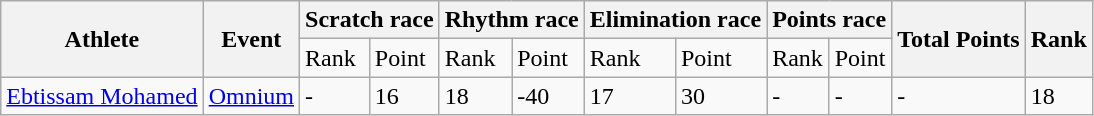<table class="wikitable">
<tr>
<th rowspan="2">Athlete</th>
<th rowspan="2">Event</th>
<th colspan="2">Scratch race</th>
<th colspan="2">Rhythm race</th>
<th colspan="2">Elimination race</th>
<th colspan="2">Points race</th>
<th rowspan="2">Total Points</th>
<th rowspan="2">Rank</th>
</tr>
<tr>
<td>Rank</td>
<td>Point</td>
<td>Rank</td>
<td>Point</td>
<td>Rank</td>
<td>Point</td>
<td>Rank</td>
<td>Point</td>
</tr>
<tr>
<td><a href='#'>Ebtissam Mohamed</a></td>
<td><a href='#'>Omnium</a></td>
<td>-</td>
<td>16</td>
<td>18</td>
<td>-40</td>
<td>17</td>
<td>30</td>
<td>-</td>
<td>-</td>
<td>-</td>
<td>18</td>
</tr>
</table>
